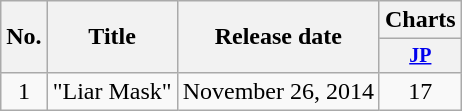<table class="wikitable">
<tr>
<th rowspan="2">No.</th>
<th rowspan="2">Title</th>
<th rowspan="2">Release date</th>
<th>Charts</th>
</tr>
<tr style="font-size:smaller;">
<th><a href='#'>JP</a></th>
</tr>
<tr>
<td align="center">1</td>
<td>"Liar Mask"</td>
<td>November 26, 2014</td>
<td align="center">17</td>
</tr>
</table>
